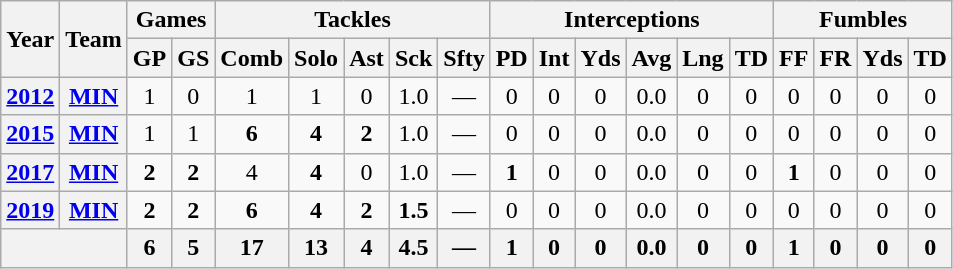<table class="wikitable" style="text-align:center;">
<tr>
<th rowspan="2">Year</th>
<th rowspan="2">Team</th>
<th colspan="2">Games</th>
<th colspan="5">Tackles</th>
<th colspan="6">Interceptions</th>
<th colspan="4">Fumbles</th>
</tr>
<tr>
<th>GP</th>
<th>GS</th>
<th>Comb</th>
<th>Solo</th>
<th>Ast</th>
<th>Sck</th>
<th>Sfty</th>
<th>PD</th>
<th>Int</th>
<th>Yds</th>
<th>Avg</th>
<th>Lng</th>
<th>TD</th>
<th>FF</th>
<th>FR</th>
<th>Yds</th>
<th>TD</th>
</tr>
<tr>
<th><a href='#'>2012</a></th>
<th><a href='#'>MIN</a></th>
<td>1</td>
<td>0</td>
<td>1</td>
<td>1</td>
<td>0</td>
<td>1.0</td>
<td>—</td>
<td>0</td>
<td>0</td>
<td>0</td>
<td>0.0</td>
<td>0</td>
<td>0</td>
<td>0</td>
<td>0</td>
<td>0</td>
<td>0</td>
</tr>
<tr>
<th><a href='#'>2015</a></th>
<th><a href='#'>MIN</a></th>
<td>1</td>
<td>1</td>
<td><strong>6</strong></td>
<td><strong>4</strong></td>
<td><strong>2</strong></td>
<td>1.0</td>
<td>—</td>
<td>0</td>
<td>0</td>
<td>0</td>
<td>0.0</td>
<td>0</td>
<td>0</td>
<td>0</td>
<td>0</td>
<td>0</td>
<td>0</td>
</tr>
<tr>
<th><a href='#'>2017</a></th>
<th><a href='#'>MIN</a></th>
<td><strong>2</strong></td>
<td><strong>2</strong></td>
<td>4</td>
<td><strong>4</strong></td>
<td>0</td>
<td>1.0</td>
<td>—</td>
<td><strong>1</strong></td>
<td>0</td>
<td>0</td>
<td>0.0</td>
<td>0</td>
<td>0</td>
<td><strong>1</strong></td>
<td>0</td>
<td>0</td>
<td>0</td>
</tr>
<tr>
<th><a href='#'>2019</a></th>
<th><a href='#'>MIN</a></th>
<td><strong>2</strong></td>
<td><strong>2</strong></td>
<td><strong>6</strong></td>
<td><strong>4</strong></td>
<td><strong>2</strong></td>
<td><strong>1.5</strong></td>
<td>—</td>
<td>0</td>
<td>0</td>
<td>0</td>
<td>0.0</td>
<td>0</td>
<td>0</td>
<td>0</td>
<td>0</td>
<td>0</td>
<td>0</td>
</tr>
<tr>
<th colspan="2"></th>
<th>6</th>
<th>5</th>
<th>17</th>
<th>13</th>
<th>4</th>
<th>4.5</th>
<th>—</th>
<th>1</th>
<th>0</th>
<th>0</th>
<th>0.0</th>
<th>0</th>
<th>0</th>
<th>1</th>
<th>0</th>
<th>0</th>
<th>0</th>
</tr>
</table>
